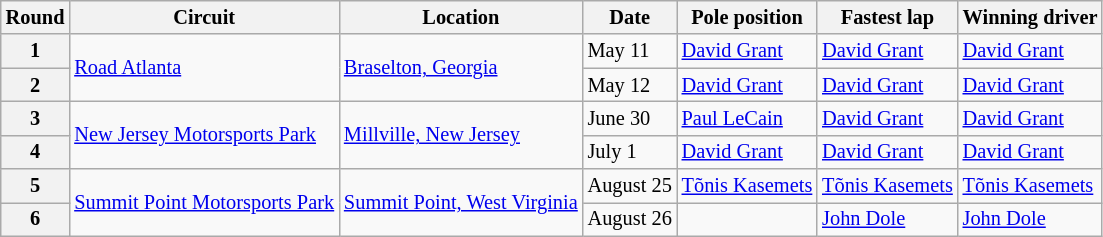<table class="wikitable" border="1" style="font-size: 85%;">
<tr>
<th>Round</th>
<th>Circuit</th>
<th>Location</th>
<th>Date</th>
<th>Pole position</th>
<th>Fastest lap</th>
<th>Winning driver</th>
</tr>
<tr>
<th>1</th>
<td rowspan=2><a href='#'>Road Atlanta</a></td>
<td rowspan=2> <a href='#'>Braselton, Georgia</a></td>
<td>May 11</td>
<td> <a href='#'>David Grant</a></td>
<td> <a href='#'>David Grant</a></td>
<td> <a href='#'>David Grant</a></td>
</tr>
<tr>
<th>2</th>
<td>May 12</td>
<td> <a href='#'>David Grant</a></td>
<td> <a href='#'>David Grant</a></td>
<td> <a href='#'>David Grant</a></td>
</tr>
<tr>
<th>3</th>
<td rowspan=2><a href='#'>New Jersey Motorsports Park</a></td>
<td rowspan=2> <a href='#'>Millville, New Jersey</a></td>
<td>June 30</td>
<td> <a href='#'>Paul LeCain</a></td>
<td> <a href='#'>David Grant</a></td>
<td> <a href='#'>David Grant</a></td>
</tr>
<tr>
<th>4</th>
<td>July 1</td>
<td> <a href='#'>David Grant</a></td>
<td> <a href='#'>David Grant</a></td>
<td> <a href='#'>David Grant</a></td>
</tr>
<tr>
<th>5</th>
<td rowspan=2><a href='#'>Summit Point Motorsports Park</a></td>
<td rowspan=2> <a href='#'>Summit Point, West Virginia</a></td>
<td>August 25</td>
<td> <a href='#'>Tõnis Kasemets</a></td>
<td> <a href='#'>Tõnis Kasemets</a></td>
<td> <a href='#'>Tõnis Kasemets</a></td>
</tr>
<tr>
<th>6</th>
<td>August 26</td>
<td></td>
<td> <a href='#'>John Dole</a></td>
<td> <a href='#'>John Dole</a></td>
</tr>
</table>
